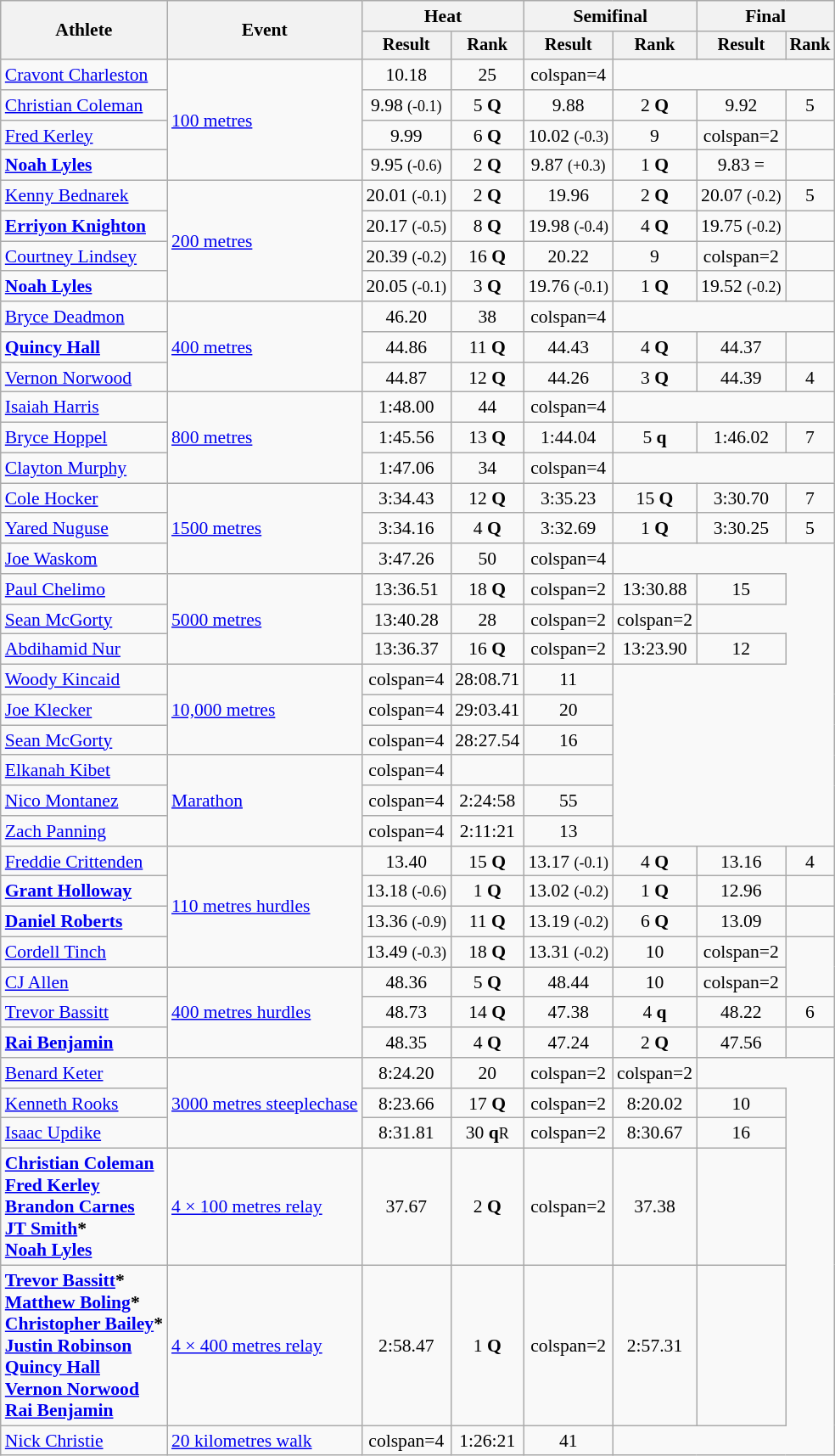<table class="wikitable" style="font-size:90%">
<tr>
<th rowspan="2">Athlete</th>
<th rowspan="2">Event</th>
<th colspan="2">Heat</th>
<th colspan="2">Semifinal</th>
<th colspan="2">Final</th>
</tr>
<tr style="font-size:95%">
<th>Result</th>
<th>Rank</th>
<th>Result</th>
<th>Rank</th>
<th>Result</th>
<th>Rank</th>
</tr>
<tr align="center">
<td align="left"><a href='#'>Cravont Charleston</a></td>
<td rowspan="4" align="left"><a href='#'>100 metres</a></td>
<td>10.18</td>
<td>25</td>
<td>colspan=4 </td>
</tr>
<tr align="center">
<td align="left"><a href='#'>Christian Coleman</a></td>
<td>9.98 <small>(-0.1)</small></td>
<td>5 <strong>Q</strong></td>
<td>9.88 <strong></strong></td>
<td>2 <strong>Q</strong></td>
<td>9.92</td>
<td>5</td>
</tr>
<tr align="center">
<td align="left"><a href='#'>Fred Kerley</a></td>
<td>9.99</td>
<td>6 <strong>Q</strong></td>
<td>10.02 <small>(-0.3)</small></td>
<td>9</td>
<td>colspan=2 </td>
</tr>
<tr align="center">
<td align="left"><strong><a href='#'>Noah Lyles</a></strong></td>
<td>9.95 <small>(-0.6)</small></td>
<td>2 <strong>Q</strong></td>
<td>9.87 <small>(+0.3)</small> <strong></strong></td>
<td>1 <strong>Q</strong></td>
<td>9.83 =<strong></strong></td>
<td></td>
</tr>
<tr align="center">
<td align="left"><a href='#'>Kenny Bednarek</a></td>
<td rowspan="4" align="left"><a href='#'>200 metres</a></td>
<td>20.01 <small>(-0.1)</small></td>
<td>2 <strong>Q</strong></td>
<td>19.96</td>
<td>2 <strong>Q</strong></td>
<td>20.07 <small>(-0.2)</small></td>
<td>5</td>
</tr>
<tr align="center">
<td align="left"><strong><a href='#'>Erriyon Knighton</a></strong></td>
<td>20.17 <small>(-0.5)</small></td>
<td>8 <strong>Q</strong></td>
<td>19.98 <small>(-0.4)</small></td>
<td>4 <strong>Q</strong></td>
<td>19.75 <small>(-0.2)</small></td>
<td></td>
</tr>
<tr align="center">
<td align="left"><a href='#'>Courtney Lindsey</a></td>
<td>20.39 <small>(-0.2)</small></td>
<td>16 <strong>Q</strong></td>
<td>20.22</td>
<td>9</td>
<td>colspan=2 </td>
</tr>
<tr align="center">
<td align="left"><strong><a href='#'>Noah Lyles</a></strong></td>
<td>20.05 <small>(-0.1)</small></td>
<td>3 <strong>Q</strong></td>
<td>19.76 <small>(-0.1)</small></td>
<td>1 <strong>Q</strong></td>
<td>19.52 <small>(-0.2)</small></td>
<td></td>
</tr>
<tr align="center">
<td align="left"><a href='#'>Bryce Deadmon</a></td>
<td rowspan="3" align="left"><a href='#'>400 metres</a></td>
<td>46.20</td>
<td>38</td>
<td>colspan=4 </td>
</tr>
<tr align="center">
<td align="left"><strong><a href='#'>Quincy Hall</a></strong></td>
<td>44.86</td>
<td>11 <strong>Q</strong></td>
<td>44.43</td>
<td>4 <strong>Q</strong></td>
<td>44.37 <strong></strong></td>
<td></td>
</tr>
<tr align="center">
<td align="left"><a href='#'>Vernon Norwood</a></td>
<td>44.87</td>
<td>12 <strong>Q</strong></td>
<td>44.26 <strong></strong></td>
<td>3 <strong>Q</strong></td>
<td>44.39</td>
<td>4</td>
</tr>
<tr align="center">
<td align="left"><a href='#'>Isaiah Harris</a></td>
<td rowspan="3" align="left"><a href='#'>800 metres</a></td>
<td>1:48.00</td>
<td>44</td>
<td>colspan=4 </td>
</tr>
<tr align="center">
<td align="left"><a href='#'>Bryce Hoppel</a></td>
<td>1:45.56</td>
<td>13 <strong>Q</strong></td>
<td>1:44.04</td>
<td>5 <strong>q</strong></td>
<td>1:46.02</td>
<td>7</td>
</tr>
<tr align="center">
<td align="left"><a href='#'>Clayton Murphy</a></td>
<td>1:47.06</td>
<td>34</td>
<td>colspan=4 </td>
</tr>
<tr align="center">
<td align="left"><a href='#'>Cole Hocker</a></td>
<td rowspan="3" align="left"><a href='#'>1500 metres</a></td>
<td>3:34.43</td>
<td>12 <strong>Q</strong></td>
<td>3:35.23</td>
<td>15 <strong>Q</strong></td>
<td>3:30.70 <strong></strong></td>
<td>7</td>
</tr>
<tr align="center">
<td align="left"><a href='#'>Yared Nuguse</a></td>
<td>3:34.16</td>
<td>4 <strong>Q</strong></td>
<td>3:32.69</td>
<td>1 <strong>Q</strong></td>
<td>3:30.25</td>
<td>5</td>
</tr>
<tr align="center">
<td align="left"><a href='#'>Joe Waskom</a></td>
<td>3:47.26</td>
<td>50</td>
<td>colspan=4 </td>
</tr>
<tr align="center">
<td align="left"><a href='#'>Paul Chelimo</a></td>
<td rowspan="3" align="left"><a href='#'>5000 metres</a></td>
<td>13:36.51</td>
<td>18 <strong>Q</strong></td>
<td>colspan=2</td>
<td>13:30.88</td>
<td>15</td>
</tr>
<tr align="center">
<td align="left"><a href='#'>Sean McGorty</a></td>
<td>13:40.28</td>
<td>28</td>
<td>colspan=2</td>
<td>colspan=2 </td>
</tr>
<tr align="center">
<td align="left"><a href='#'>Abdihamid Nur</a></td>
<td>13:36.37</td>
<td>16 <strong>Q</strong></td>
<td>colspan=2</td>
<td>13:23.90</td>
<td>12</td>
</tr>
<tr align="center">
<td align="left"><a href='#'>Woody Kincaid</a></td>
<td rowspan="3" align="left"><a href='#'>10,000 metres</a></td>
<td>colspan=4</td>
<td>28:08.71</td>
<td>11</td>
</tr>
<tr align="center">
<td align="left"><a href='#'>Joe Klecker</a></td>
<td>colspan=4</td>
<td>29:03.41</td>
<td>20</td>
</tr>
<tr align="center">
<td align="left"><a href='#'>Sean McGorty</a></td>
<td>colspan=4</td>
<td>28:27.54</td>
<td>16</td>
</tr>
<tr align="center">
<td align="left"><a href='#'>Elkanah Kibet</a></td>
<td rowspan="3" align="left"><a href='#'>Marathon</a></td>
<td>colspan=4</td>
<td><strong></strong></td>
<td></td>
</tr>
<tr align="center">
<td align="left"><a href='#'>Nico Montanez</a></td>
<td>colspan=4</td>
<td>2:24:58 <strong></strong></td>
<td>55</td>
</tr>
<tr align="center">
<td align="left"><a href='#'>Zach Panning</a></td>
<td>colspan=4</td>
<td>2:11:21 <strong></strong></td>
<td>13</td>
</tr>
<tr align="center">
<td align="left"><a href='#'>Freddie Crittenden</a></td>
<td rowspan="4" align="left"><a href='#'>110 metres hurdles</a></td>
<td>13.40</td>
<td>15 <strong>Q</strong></td>
<td>13.17 <small>(-0.1)</small> <strong></strong></td>
<td>4 <strong>Q</strong></td>
<td>13.16 <strong></strong></td>
<td>4</td>
</tr>
<tr align="center">
<td align="left"><strong><a href='#'>Grant Holloway</a></strong></td>
<td>13.18 <small>(-0.6)</small></td>
<td>1 <strong>Q</strong></td>
<td>13.02 <small>(-0.2)</small></td>
<td>1 <strong>Q</strong></td>
<td>12.96 <strong></strong></td>
<td></td>
</tr>
<tr align="center">
<td align="left"><strong><a href='#'>Daniel Roberts</a></strong></td>
<td>13.36 <small>(-0.9)</small></td>
<td>11 <strong>Q</strong></td>
<td>13.19 <small>(-0.2)</small></td>
<td>6 <strong>Q</strong></td>
<td>13.09</td>
<td></td>
</tr>
<tr align="center">
<td align="left"><a href='#'>Cordell Tinch</a></td>
<td>13.49 <small>(-0.3)</small></td>
<td>18 <strong>Q</strong></td>
<td>13.31 <small>(-0.2)</small></td>
<td>10</td>
<td>colspan=2 </td>
</tr>
<tr align="center">
<td align="left"><a href='#'>CJ Allen</a></td>
<td rowspan="3" align="left"><a href='#'>400 metres hurdles</a></td>
<td>48.36</td>
<td>5 <strong>Q</strong></td>
<td>48.44</td>
<td>10</td>
<td>colspan=2 </td>
</tr>
<tr align="center">
<td align="left"><a href='#'>Trevor Bassitt</a></td>
<td>48.73</td>
<td>14 <strong>Q</strong></td>
<td>47.38 <strong></strong></td>
<td>4 <strong>q</strong></td>
<td>48.22</td>
<td>6</td>
</tr>
<tr align="center">
<td align="left"><strong><a href='#'>Rai Benjamin</a></strong></td>
<td>48.35</td>
<td>4 <strong>Q</strong></td>
<td>47.24</td>
<td>2 <strong>Q</strong></td>
<td>47.56</td>
<td></td>
</tr>
<tr align="center">
<td align="left"><a href='#'>Benard Keter</a></td>
<td rowspan="3" align="left"><a href='#'>3000 metres steeplechase</a></td>
<td>8:24.20</td>
<td>20</td>
<td>colspan=2</td>
<td>colspan=2 </td>
</tr>
<tr align="center">
<td align="left"><a href='#'>Kenneth Rooks</a></td>
<td>8:23.66</td>
<td>17 <strong>Q</strong></td>
<td>colspan=2</td>
<td>8:20.02</td>
<td>10</td>
</tr>
<tr align="center">
<td align="left"><a href='#'>Isaac Updike</a></td>
<td>8:31.81</td>
<td>30 <strong>q</strong><small>R</small></td>
<td>colspan=2</td>
<td>8:30.67 <strong></strong></td>
<td>16</td>
</tr>
<tr align="center">
<td align="left"><strong><a href='#'>Christian Coleman</a><br><a href='#'>Fred Kerley</a><br><a href='#'>Brandon Carnes</a><br><a href='#'>JT Smith</a>*<br><a href='#'>Noah Lyles</a></strong></td>
<td align="left"><a href='#'>4 × 100 metres relay</a></td>
<td>37.67 <strong></strong></td>
<td>2 <strong>Q</strong></td>
<td>colspan=2</td>
<td>37.38 <strong></strong></td>
<td></td>
</tr>
<tr align="center">
<td align="left"><strong><a href='#'>Trevor Bassitt</a>*<br><a href='#'>Matthew Boling</a>*<br><a href='#'>Christopher Bailey</a>*<br><a href='#'>Justin Robinson</a><br><a href='#'>Quincy Hall</a><br><a href='#'>Vernon Norwood</a><br><a href='#'>Rai Benjamin</a></strong></td>
<td align="left"><a href='#'>4 × 400 metres relay</a></td>
<td>2:58.47</td>
<td>1 <strong>Q</strong></td>
<td>colspan=2</td>
<td>2:57.31 <strong></strong></td>
<td></td>
</tr>
<tr align="center">
<td align="left"><a href='#'>Nick Christie</a></td>
<td align="left"><a href='#'>20 kilometres walk</a></td>
<td>colspan=4</td>
<td>1:26:21 <strong></strong></td>
<td>41</td>
</tr>
</table>
